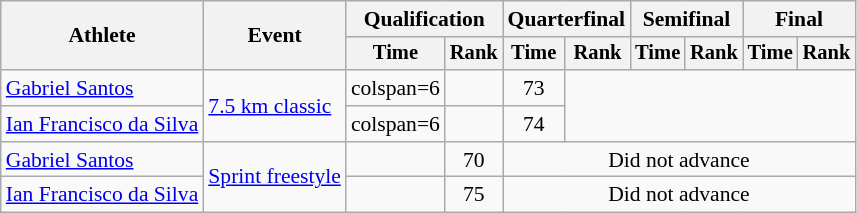<table class="wikitable" style="font-size:90%">
<tr>
<th rowspan="2">Athlete</th>
<th rowspan="2">Event</th>
<th colspan="2">Qualification</th>
<th colspan="2">Quarterfinal</th>
<th colspan="2">Semifinal</th>
<th colspan="2">Final</th>
</tr>
<tr style="font-size:95%">
<th>Time</th>
<th>Rank</th>
<th>Time</th>
<th>Rank</th>
<th>Time</th>
<th>Rank</th>
<th>Time</th>
<th>Rank</th>
</tr>
<tr align=center>
<td align=left><a href='#'>Gabriel Santos</a></td>
<td align=left rowspan=2><a href='#'>7.5 km classic</a></td>
<td>colspan=6 </td>
<td></td>
<td>73</td>
</tr>
<tr align=center>
<td align=left><a href='#'>Ian Francisco da Silva</a></td>
<td>colspan=6 </td>
<td></td>
<td>74</td>
</tr>
<tr align=center>
<td align=left><a href='#'>Gabriel Santos</a></td>
<td align=left rowspan=2><a href='#'>Sprint freestyle</a></td>
<td></td>
<td>70</td>
<td colspan=6>Did not advance</td>
</tr>
<tr align=center>
<td align=left><a href='#'>Ian Francisco da Silva</a></td>
<td></td>
<td>75</td>
<td colspan=6>Did not advance</td>
</tr>
</table>
